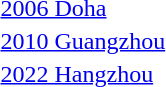<table>
<tr>
<td><a href='#'>2006 Doha</a></td>
<td></td>
<td></td>
<td></td>
</tr>
<tr>
<td><a href='#'>2010 Guangzhou</a></td>
<td></td>
<td></td>
<td></td>
</tr>
<tr>
<td><a href='#'>2022 Hangzhou</a></td>
<td></td>
<td></td>
<td></td>
</tr>
</table>
